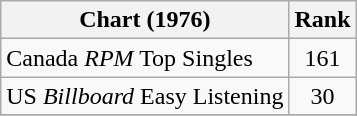<table class="wikitable sortable">
<tr>
<th>Chart (1976)</th>
<th style="text-align:center;">Rank</th>
</tr>
<tr>
<td>Canada <em>RPM</em> Top Singles</td>
<td style="text-align:center;">161</td>
</tr>
<tr>
<td>US <em>Billboard</em> Easy Listening</td>
<td style="text-align:center;">30</td>
</tr>
<tr>
</tr>
</table>
